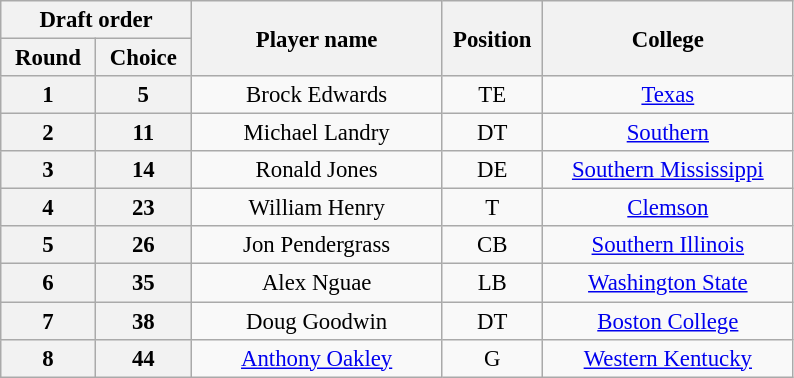<table class="wikitable" style="font-size:95%; text-align:center">
<tr>
<th width="120" colspan="2">Draft order</th>
<th width="160" rowspan="2">Player name</th>
<th width="60"  rowspan="2">Position</th>
<th width="160" rowspan="2">College</th>
</tr>
<tr>
<th>Round</th>
<th>Choice</th>
</tr>
<tr>
<th>1</th>
<th>5</th>
<td>Brock Edwards</td>
<td>TE</td>
<td><a href='#'>Texas</a></td>
</tr>
<tr>
<th>2</th>
<th>11</th>
<td>Michael Landry</td>
<td>DT</td>
<td><a href='#'>Southern</a></td>
</tr>
<tr>
<th>3</th>
<th>14</th>
<td>Ronald Jones</td>
<td>DE</td>
<td><a href='#'>Southern Mississippi</a></td>
</tr>
<tr>
<th>4</th>
<th>23</th>
<td>William Henry</td>
<td>T</td>
<td><a href='#'>Clemson</a></td>
</tr>
<tr>
<th>5</th>
<th>26</th>
<td>Jon Pendergrass</td>
<td>CB</td>
<td><a href='#'>Southern Illinois</a></td>
</tr>
<tr>
<th>6</th>
<th>35</th>
<td>Alex Nguae</td>
<td>LB</td>
<td><a href='#'>Washington State</a></td>
</tr>
<tr>
<th>7</th>
<th>38</th>
<td>Doug Goodwin</td>
<td>DT</td>
<td><a href='#'>Boston College</a></td>
</tr>
<tr>
<th>8</th>
<th>44</th>
<td><a href='#'>Anthony Oakley</a></td>
<td>G</td>
<td><a href='#'>Western Kentucky</a></td>
</tr>
</table>
